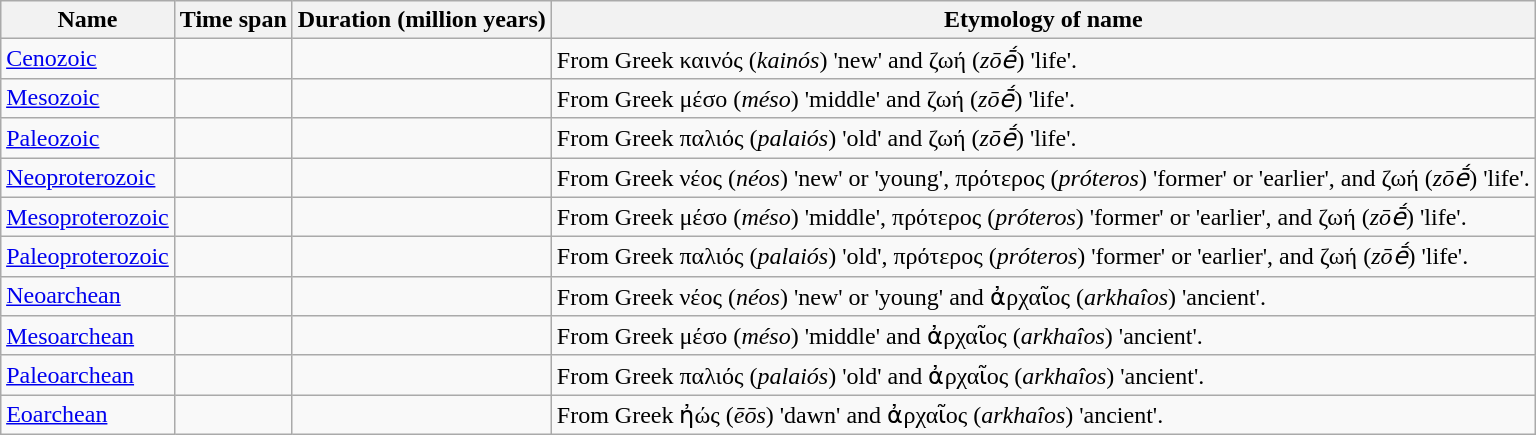<table class="wikitable mw-collapsible" style = "margin-left: auto; margin-right: auto; border: none;">
<tr>
<th>Name</th>
<th>Time span</th>
<th>Duration (million years)</th>
<th>Etymology of name</th>
</tr>
<tr>
<td><a href='#'>Cenozoic</a></td>
<td></td>
<td></td>
<td>From Greek καινός (<em>kainós</em>) 'new' and ζωή (<em>zōḗ</em>) 'life'.</td>
</tr>
<tr>
<td><a href='#'>Mesozoic</a></td>
<td></td>
<td></td>
<td>From Greek μέσο (<em>méso</em>) 'middle' and ζωή (<em>zōḗ</em>) 'life'.</td>
</tr>
<tr>
<td><a href='#'>Paleozoic</a></td>
<td></td>
<td></td>
<td>From Greek παλιός (<em>palaiós</em>) 'old' and ζωή (<em>zōḗ</em>) 'life'.</td>
</tr>
<tr>
<td><a href='#'>Neoproterozoic</a></td>
<td></td>
<td></td>
<td>From Greek νέος (<em>néos</em>) 'new' or 'young', πρότερος (<em>próteros</em>) 'former' or 'earlier', and ζωή (<em>zōḗ</em>) 'life'.</td>
</tr>
<tr>
<td><a href='#'>Mesoproterozoic</a></td>
<td></td>
<td></td>
<td>From Greek μέσο (<em>méso</em>) 'middle', πρότερος (<em>próteros</em>) 'former' or 'earlier', and ζωή (<em>zōḗ</em>) 'life'.</td>
</tr>
<tr>
<td><a href='#'>Paleoproterozoic</a></td>
<td></td>
<td></td>
<td>From Greek παλιός (<em>palaiós</em>) 'old', πρότερος (<em>próteros</em>) 'former' or 'earlier', and ζωή (<em>zōḗ</em>) 'life'.</td>
</tr>
<tr>
<td><a href='#'>Neoarchean</a></td>
<td></td>
<td></td>
<td>From Greek νέος (<em>néos</em>) 'new' or 'young' and ἀρχαῖος (<em>arkhaîos</em>) 'ancient'.</td>
</tr>
<tr>
<td><a href='#'>Mesoarchean</a></td>
<td></td>
<td></td>
<td>From Greek μέσο (<em>méso</em>) 'middle' and ἀρχαῖος (<em>arkhaîos</em>) 'ancient'.</td>
</tr>
<tr>
<td><a href='#'>Paleoarchean</a></td>
<td></td>
<td></td>
<td>From Greek παλιός (<em>palaiós</em>) 'old' and ἀρχαῖος (<em>arkhaîos</em>) 'ancient'.</td>
</tr>
<tr>
<td><a href='#'>Eoarchean</a></td>
<td></td>
<td></td>
<td>From Greek ἠώς (<em>ēōs</em>) 'dawn' and ἀρχαῖος (<em>arkhaîos</em>) 'ancient'.</td>
</tr>
</table>
